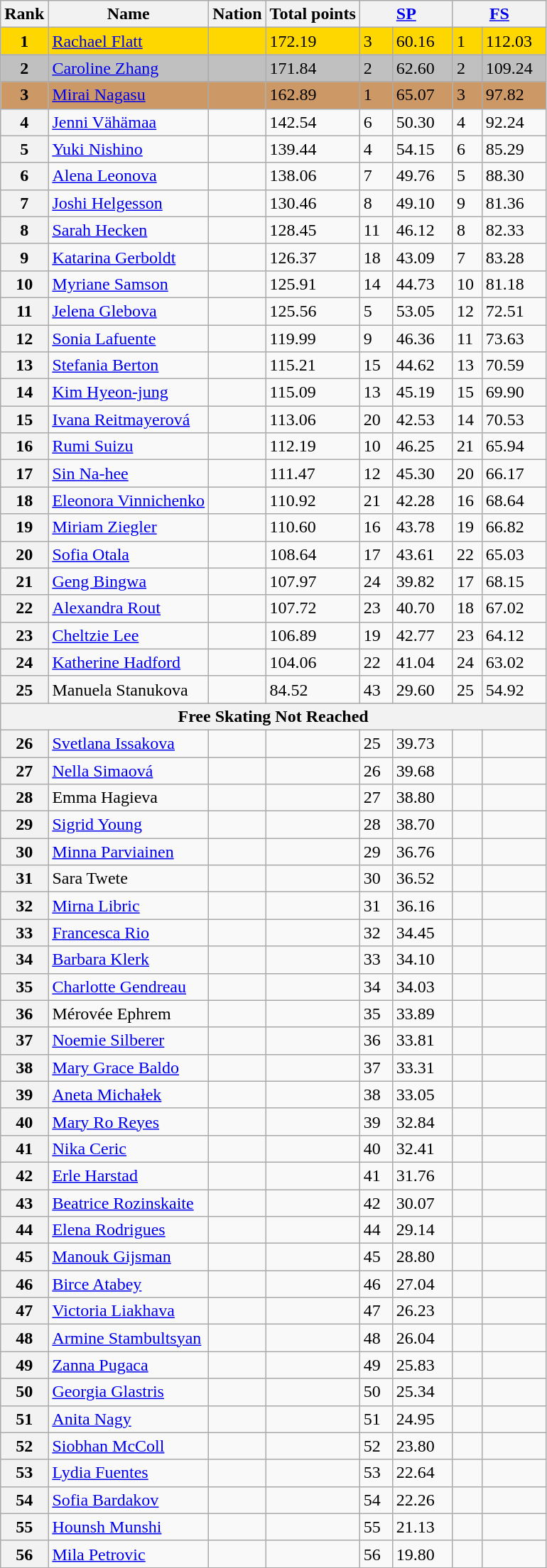<table class="wikitable">
<tr>
<th>Rank</th>
<th>Name</th>
<th>Nation</th>
<th>Total points</th>
<th colspan="2" width="80px"><a href='#'>SP</a></th>
<th colspan="2" width="80px"><a href='#'>FS</a></th>
</tr>
<tr bgcolor=gold>
<td align=center><strong>1</strong></td>
<td><a href='#'>Rachael Flatt</a></td>
<td></td>
<td>172.19</td>
<td>3</td>
<td>60.16</td>
<td>1</td>
<td>112.03</td>
</tr>
<tr bgcolor=silver>
<td align=center><strong>2</strong></td>
<td><a href='#'>Caroline Zhang</a></td>
<td></td>
<td>171.84</td>
<td>2</td>
<td>62.60</td>
<td>2</td>
<td>109.24</td>
</tr>
<tr bgcolor=cc9966>
<td align=center><strong>3</strong></td>
<td><a href='#'>Mirai Nagasu</a></td>
<td></td>
<td>162.89</td>
<td>1</td>
<td>65.07</td>
<td>3</td>
<td>97.82</td>
</tr>
<tr>
<th>4</th>
<td><a href='#'>Jenni Vähämaa</a></td>
<td></td>
<td>142.54</td>
<td>6</td>
<td>50.30</td>
<td>4</td>
<td>92.24</td>
</tr>
<tr>
<th>5</th>
<td><a href='#'>Yuki Nishino</a></td>
<td></td>
<td>139.44</td>
<td>4</td>
<td>54.15</td>
<td>6</td>
<td>85.29</td>
</tr>
<tr>
<th>6</th>
<td><a href='#'>Alena Leonova</a></td>
<td></td>
<td>138.06</td>
<td>7</td>
<td>49.76</td>
<td>5</td>
<td>88.30</td>
</tr>
<tr>
<th>7</th>
<td><a href='#'>Joshi Helgesson</a></td>
<td></td>
<td>130.46</td>
<td>8</td>
<td>49.10</td>
<td>9</td>
<td>81.36</td>
</tr>
<tr>
<th>8</th>
<td><a href='#'>Sarah Hecken</a></td>
<td></td>
<td>128.45</td>
<td>11</td>
<td>46.12</td>
<td>8</td>
<td>82.33</td>
</tr>
<tr>
<th>9</th>
<td><a href='#'>Katarina Gerboldt</a></td>
<td></td>
<td>126.37</td>
<td>18</td>
<td>43.09</td>
<td>7</td>
<td>83.28</td>
</tr>
<tr>
<th>10</th>
<td><a href='#'>Myriane Samson</a></td>
<td></td>
<td>125.91</td>
<td>14</td>
<td>44.73</td>
<td>10</td>
<td>81.18</td>
</tr>
<tr>
<th>11</th>
<td><a href='#'>Jelena Glebova</a></td>
<td></td>
<td>125.56</td>
<td>5</td>
<td>53.05</td>
<td>12</td>
<td>72.51</td>
</tr>
<tr>
<th>12</th>
<td><a href='#'>Sonia Lafuente</a></td>
<td></td>
<td>119.99</td>
<td>9</td>
<td>46.36</td>
<td>11</td>
<td>73.63</td>
</tr>
<tr>
<th>13</th>
<td><a href='#'>Stefania Berton</a></td>
<td></td>
<td>115.21</td>
<td>15</td>
<td>44.62</td>
<td>13</td>
<td>70.59</td>
</tr>
<tr>
<th>14</th>
<td><a href='#'>Kim Hyeon-jung</a></td>
<td></td>
<td>115.09</td>
<td>13</td>
<td>45.19</td>
<td>15</td>
<td>69.90</td>
</tr>
<tr>
<th>15</th>
<td><a href='#'>Ivana Reitmayerová</a></td>
<td></td>
<td>113.06</td>
<td>20</td>
<td>42.53</td>
<td>14</td>
<td>70.53</td>
</tr>
<tr>
<th>16</th>
<td><a href='#'>Rumi Suizu</a></td>
<td></td>
<td>112.19</td>
<td>10</td>
<td>46.25</td>
<td>21</td>
<td>65.94</td>
</tr>
<tr>
<th>17</th>
<td><a href='#'>Sin Na-hee</a></td>
<td></td>
<td>111.47</td>
<td>12</td>
<td>45.30</td>
<td>20</td>
<td>66.17</td>
</tr>
<tr>
<th>18</th>
<td><a href='#'>Eleonora Vinnichenko</a></td>
<td></td>
<td>110.92</td>
<td>21</td>
<td>42.28</td>
<td>16</td>
<td>68.64</td>
</tr>
<tr>
<th>19</th>
<td><a href='#'>Miriam Ziegler</a></td>
<td></td>
<td>110.60</td>
<td>16</td>
<td>43.78</td>
<td>19</td>
<td>66.82</td>
</tr>
<tr>
<th>20</th>
<td><a href='#'>Sofia Otala</a></td>
<td></td>
<td>108.64</td>
<td>17</td>
<td>43.61</td>
<td>22</td>
<td>65.03</td>
</tr>
<tr>
<th>21</th>
<td><a href='#'>Geng Bingwa</a></td>
<td></td>
<td>107.97</td>
<td>24</td>
<td>39.82</td>
<td>17</td>
<td>68.15</td>
</tr>
<tr>
<th>22</th>
<td><a href='#'>Alexandra Rout</a></td>
<td></td>
<td>107.72</td>
<td>23</td>
<td>40.70</td>
<td>18</td>
<td>67.02</td>
</tr>
<tr>
<th>23</th>
<td><a href='#'>Cheltzie Lee</a></td>
<td></td>
<td>106.89</td>
<td>19</td>
<td>42.77</td>
<td>23</td>
<td>64.12</td>
</tr>
<tr>
<th>24</th>
<td><a href='#'>Katherine Hadford</a></td>
<td></td>
<td>104.06</td>
<td>22</td>
<td>41.04</td>
<td>24</td>
<td>63.02</td>
</tr>
<tr>
<th>25</th>
<td>Manuela Stanukova</td>
<td></td>
<td>84.52</td>
<td>43</td>
<td>29.60</td>
<td>25</td>
<td>54.92</td>
</tr>
<tr>
<th colspan=8>Free Skating Not Reached</th>
</tr>
<tr>
<th>26</th>
<td><a href='#'>Svetlana Issakova</a></td>
<td></td>
<td></td>
<td>25</td>
<td>39.73</td>
<td></td>
<td></td>
</tr>
<tr>
<th>27</th>
<td><a href='#'>Nella Simaová</a></td>
<td></td>
<td></td>
<td>26</td>
<td>39.68</td>
<td></td>
<td></td>
</tr>
<tr>
<th>28</th>
<td>Emma Hagieva</td>
<td></td>
<td></td>
<td>27</td>
<td>38.80</td>
<td></td>
<td></td>
</tr>
<tr>
<th>29</th>
<td><a href='#'>Sigrid Young</a></td>
<td></td>
<td></td>
<td>28</td>
<td>38.70</td>
<td></td>
<td></td>
</tr>
<tr>
<th>30</th>
<td><a href='#'>Minna Parviainen</a></td>
<td></td>
<td></td>
<td>29</td>
<td>36.76</td>
<td></td>
<td></td>
</tr>
<tr>
<th>31</th>
<td>Sara Twete</td>
<td></td>
<td></td>
<td>30</td>
<td>36.52</td>
<td></td>
<td></td>
</tr>
<tr>
<th>32</th>
<td><a href='#'>Mirna Libric</a></td>
<td></td>
<td></td>
<td>31</td>
<td>36.16</td>
<td></td>
<td></td>
</tr>
<tr>
<th>33</th>
<td><a href='#'>Francesca Rio</a></td>
<td></td>
<td></td>
<td>32</td>
<td>34.45</td>
<td></td>
<td></td>
</tr>
<tr>
<th>34</th>
<td><a href='#'>Barbara Klerk</a></td>
<td></td>
<td></td>
<td>33</td>
<td>34.10</td>
<td></td>
<td></td>
</tr>
<tr>
<th>35</th>
<td><a href='#'>Charlotte Gendreau</a></td>
<td></td>
<td></td>
<td>34</td>
<td>34.03</td>
<td></td>
<td></td>
</tr>
<tr>
<th>36</th>
<td>Mérovée Ephrem</td>
<td></td>
<td></td>
<td>35</td>
<td>33.89</td>
<td></td>
<td></td>
</tr>
<tr>
<th>37</th>
<td><a href='#'>Noemie Silberer</a></td>
<td></td>
<td></td>
<td>36</td>
<td>33.81</td>
<td></td>
<td></td>
</tr>
<tr>
<th>38</th>
<td><a href='#'>Mary Grace Baldo</a></td>
<td></td>
<td></td>
<td>37</td>
<td>33.31</td>
<td></td>
<td></td>
</tr>
<tr>
<th>39</th>
<td><a href='#'>Aneta Michałek</a></td>
<td></td>
<td></td>
<td>38</td>
<td>33.05</td>
<td></td>
<td></td>
</tr>
<tr>
<th>40</th>
<td><a href='#'>Mary Ro Reyes</a></td>
<td></td>
<td></td>
<td>39</td>
<td>32.84</td>
<td></td>
<td></td>
</tr>
<tr>
<th>41</th>
<td><a href='#'>Nika Ceric</a></td>
<td></td>
<td></td>
<td>40</td>
<td>32.41</td>
<td></td>
<td></td>
</tr>
<tr>
<th>42</th>
<td><a href='#'>Erle Harstad</a></td>
<td></td>
<td></td>
<td>41</td>
<td>31.76</td>
<td></td>
<td></td>
</tr>
<tr>
<th>43</th>
<td><a href='#'>Beatrice Rozinskaite</a></td>
<td></td>
<td></td>
<td>42</td>
<td>30.07</td>
<td></td>
<td></td>
</tr>
<tr>
<th>44</th>
<td><a href='#'>Elena Rodrigues</a></td>
<td></td>
<td></td>
<td>44</td>
<td>29.14</td>
<td></td>
<td></td>
</tr>
<tr>
<th>45</th>
<td><a href='#'>Manouk Gijsman</a></td>
<td></td>
<td></td>
<td>45</td>
<td>28.80</td>
<td></td>
<td></td>
</tr>
<tr>
<th>46</th>
<td><a href='#'>Birce Atabey</a></td>
<td></td>
<td></td>
<td>46</td>
<td>27.04</td>
<td></td>
<td></td>
</tr>
<tr>
<th>47</th>
<td><a href='#'>Victoria Liakhava</a></td>
<td></td>
<td></td>
<td>47</td>
<td>26.23</td>
<td></td>
<td></td>
</tr>
<tr>
<th>48</th>
<td><a href='#'>Armine Stambultsyan</a></td>
<td></td>
<td></td>
<td>48</td>
<td>26.04</td>
<td></td>
<td></td>
</tr>
<tr>
<th>49</th>
<td><a href='#'>Zanna Pugaca</a></td>
<td></td>
<td></td>
<td>49</td>
<td>25.83</td>
<td></td>
<td></td>
</tr>
<tr>
<th>50</th>
<td><a href='#'>Georgia Glastris</a></td>
<td></td>
<td></td>
<td>50</td>
<td>25.34</td>
<td></td>
<td></td>
</tr>
<tr>
<th>51</th>
<td><a href='#'>Anita Nagy</a></td>
<td></td>
<td></td>
<td>51</td>
<td>24.95</td>
<td></td>
<td></td>
</tr>
<tr>
<th>52</th>
<td><a href='#'>Siobhan McColl</a></td>
<td></td>
<td></td>
<td>52</td>
<td>23.80</td>
<td></td>
<td></td>
</tr>
<tr>
<th>53</th>
<td><a href='#'>Lydia Fuentes</a></td>
<td></td>
<td></td>
<td>53</td>
<td>22.64</td>
<td></td>
<td></td>
</tr>
<tr>
<th>54</th>
<td><a href='#'>Sofia Bardakov</a></td>
<td></td>
<td></td>
<td>54</td>
<td>22.26</td>
<td></td>
<td></td>
</tr>
<tr>
<th>55</th>
<td><a href='#'>Hounsh Munshi</a></td>
<td></td>
<td></td>
<td>55</td>
<td>21.13</td>
<td></td>
<td></td>
</tr>
<tr>
<th>56</th>
<td><a href='#'>Mila Petrovic</a></td>
<td></td>
<td></td>
<td>56</td>
<td>19.80</td>
<td></td>
<td></td>
</tr>
</table>
